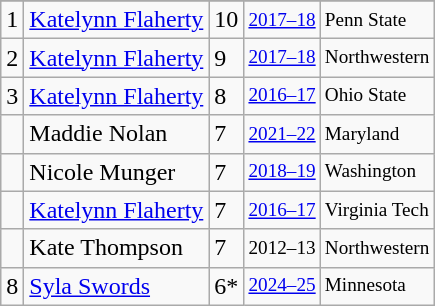<table class="wikitable">
<tr>
</tr>
<tr>
<td>1</td>
<td><a href='#'>Katelynn Flaherty</a></td>
<td>10</td>
<td style="font-size:80%;"><a href='#'>2017–18</a></td>
<td style="font-size:80%;">Penn State</td>
</tr>
<tr>
<td>2</td>
<td><a href='#'>Katelynn Flaherty</a></td>
<td>9</td>
<td style="font-size:80%;"><a href='#'>2017–18</a></td>
<td style="font-size:80%;">Northwestern</td>
</tr>
<tr>
<td>3</td>
<td><a href='#'>Katelynn Flaherty</a></td>
<td>8</td>
<td style="font-size:80%;"><a href='#'>2016–17</a></td>
<td style="font-size:80%;">Ohio State</td>
</tr>
<tr>
<td></td>
<td>Maddie Nolan</td>
<td>7</td>
<td style="font-size:80%;"><a href='#'>2021–22</a></td>
<td style="font-size:80%;">Maryland</td>
</tr>
<tr>
<td></td>
<td>Nicole Munger</td>
<td>7</td>
<td style="font-size:80%;"><a href='#'>2018–19</a></td>
<td style="font-size:80%;">Washington</td>
</tr>
<tr>
<td></td>
<td><a href='#'>Katelynn Flaherty</a></td>
<td>7</td>
<td style="font-size:80%;"><a href='#'>2016–17</a></td>
<td style="font-size:80%;">Virginia Tech</td>
</tr>
<tr>
<td></td>
<td>Kate Thompson</td>
<td>7</td>
<td style="font-size:80%;">2012–13</td>
<td style="font-size:80%;">Northwestern</td>
</tr>
<tr>
<td>8</td>
<td><a href='#'>Syla Swords</a></td>
<td>6*</td>
<td style="font-size:80%;"><a href='#'>2024–25</a></td>
<td style="font-size:80%;">Minnesota</td>
</tr>
</table>
